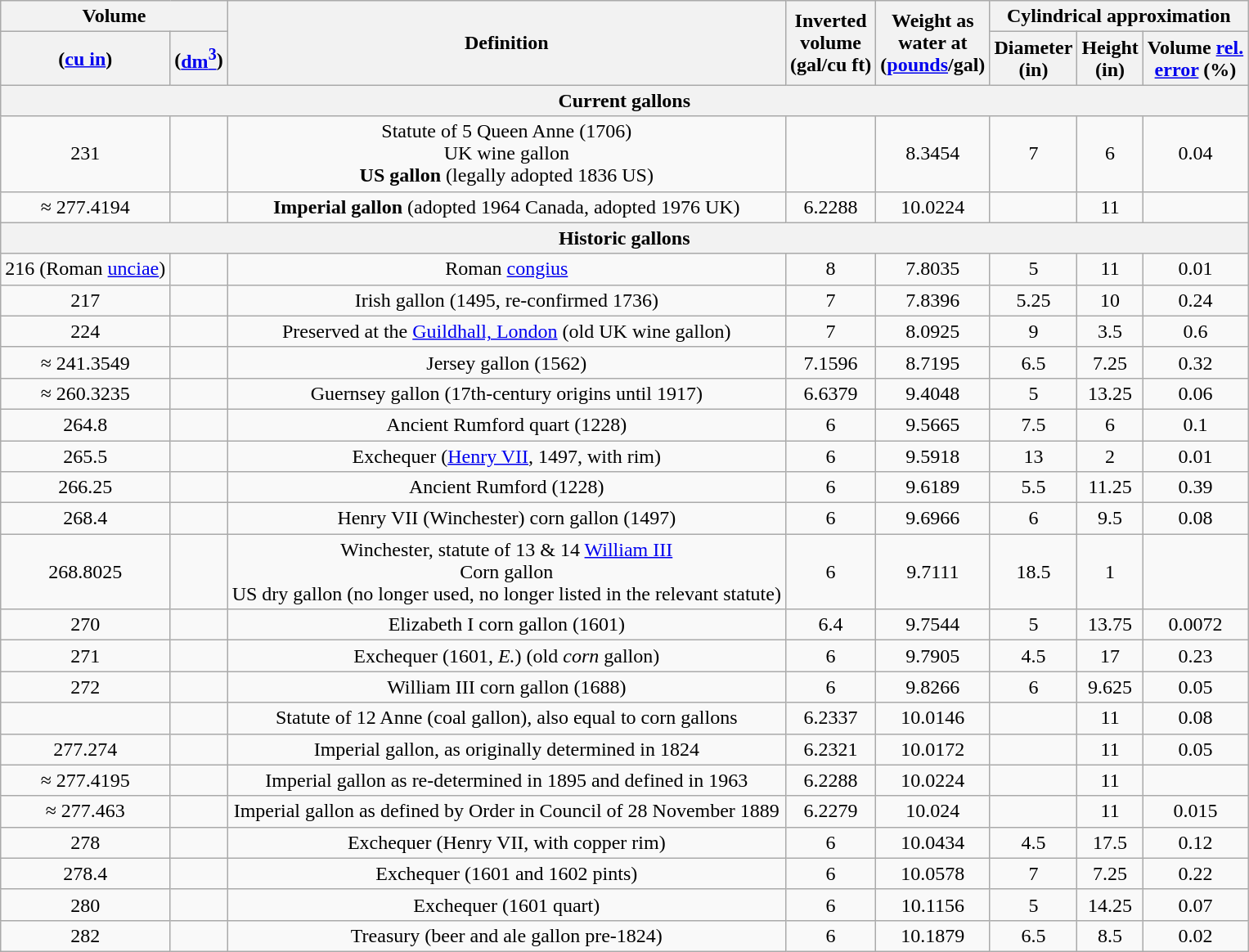<table class="wikitable" style=text-align:center;>
<tr>
<th colspan="2">Volume</th>
<th rowspan="2">Definition</th>
<th rowspan="2">Inverted<br>volume<br>(gal/cu ft)</th>
<th rowspan="2">Weight as<br>water at <br>(<a href='#'>pounds</a>/gal)</th>
<th colspan="3">Cylindrical approximation</th>
</tr>
<tr>
<th>(<a href='#'>cu in</a>)</th>
<th>(<a href='#'>dm<sup>3</sup></a>)</th>
<th>Diameter<br>(in)</th>
<th>Height<br>(in)</th>
<th>Volume <a href='#'>rel.<br>error</a> (%)</th>
</tr>
<tr>
<th colspan=8>Current gallons</th>
</tr>
<tr>
<td>231</td>
<td></td>
<td>Statute of 5 Queen Anne (1706)<br>UK wine gallon<br><strong>US gallon</strong> (legally adopted 1836 US)</td>
<td></td>
<td>8.3454</td>
<td>7</td>
<td>6</td>
<td>0.04</td>
</tr>
<tr>
<td>≈ 277.4194</td>
<td></td>
<td><strong>Imperial gallon</strong> (adopted 1964 Canada, adopted 1976 UK)</td>
<td>6.2288</td>
<td>10.0224</td>
<td></td>
<td>11</td>
<td></td>
</tr>
<tr>
<th colspan=8>Historic gallons</th>
</tr>
<tr>
<td>216 (Roman <a href='#'>unciae</a>)</td>
<td></td>
<td>Roman <a href='#'>congius</a></td>
<td>8</td>
<td>7.8035</td>
<td>5</td>
<td>11</td>
<td>0.01</td>
</tr>
<tr>
<td>217</td>
<td></td>
<td>Irish gallon (1495, re-confirmed 1736)</td>
<td>7</td>
<td>7.8396</td>
<td>5.25</td>
<td>10</td>
<td>0.24</td>
</tr>
<tr>
<td>224</td>
<td></td>
<td>Preserved at the <a href='#'>Guildhall, London</a> (old UK wine gallon)</td>
<td>7</td>
<td>8.0925</td>
<td>9</td>
<td>3.5</td>
<td>0.6</td>
</tr>
<tr>
<td>≈ 241.3549</td>
<td></td>
<td>Jersey gallon (1562)</td>
<td>7.1596</td>
<td>8.7195</td>
<td>6.5</td>
<td>7.25</td>
<td>0.32</td>
</tr>
<tr>
<td>≈ 260.3235</td>
<td></td>
<td>Guernsey gallon (17th-century origins until 1917)</td>
<td>6.6379</td>
<td>9.4048</td>
<td>5</td>
<td>13.25</td>
<td>0.06</td>
</tr>
<tr>
<td>264.8</td>
<td></td>
<td>Ancient Rumford quart (1228)</td>
<td>6</td>
<td>9.5665</td>
<td>7.5</td>
<td>6</td>
<td>0.1</td>
</tr>
<tr>
<td>265.5</td>
<td></td>
<td>Exchequer (<a href='#'>Henry VII</a>, 1497, with rim)</td>
<td>6</td>
<td>9.5918</td>
<td>13</td>
<td>2</td>
<td>0.01</td>
</tr>
<tr>
<td>266.25</td>
<td></td>
<td>Ancient Rumford (1228)</td>
<td>6</td>
<td>9.6189</td>
<td>5.5</td>
<td>11.25</td>
<td>0.39</td>
</tr>
<tr>
<td>268.4</td>
<td></td>
<td>Henry VII (Winchester) corn gallon (1497)</td>
<td>6</td>
<td>9.6966</td>
<td>6</td>
<td>9.5</td>
<td>0.08</td>
</tr>
<tr>
<td>268.8025</td>
<td></td>
<td>Winchester, statute of 13 & 14 <a href='#'>William III</a><br>Corn gallon<br>US dry gallon (no longer used, no longer listed in the relevant statute)</td>
<td>6</td>
<td>9.7111</td>
<td>18.5</td>
<td>1</td>
<td></td>
</tr>
<tr>
<td>270</td>
<td></td>
<td>Elizabeth I corn gallon (1601)</td>
<td>6.4</td>
<td>9.7544</td>
<td>5</td>
<td>13.75</td>
<td>0.0072</td>
</tr>
<tr>
<td>271</td>
<td></td>
<td>Exchequer (1601, <em>E.</em>) (old <em>corn</em> gallon)</td>
<td>6</td>
<td>9.7905</td>
<td>4.5</td>
<td>17</td>
<td>0.23</td>
</tr>
<tr>
<td>272</td>
<td></td>
<td>William III corn gallon (1688)</td>
<td>6</td>
<td>9.8266</td>
<td>6</td>
<td>9.625</td>
<td>0.05</td>
</tr>
<tr>
<td></td>
<td></td>
<td>Statute of 12 Anne (coal gallon), also equal to  corn gallons</td>
<td>6.2337</td>
<td>10.0146</td>
<td></td>
<td>11</td>
<td>0.08</td>
</tr>
<tr>
<td>277.274</td>
<td></td>
<td>Imperial gallon, as originally determined in 1824</td>
<td>6.2321</td>
<td>10.0172</td>
<td></td>
<td>11</td>
<td>0.05</td>
</tr>
<tr>
<td>≈ 277.4195</td>
<td></td>
<td>Imperial gallon as re-determined in 1895 and defined in 1963</td>
<td>6.2288</td>
<td>10.0224</td>
<td></td>
<td>11</td>
<td></td>
</tr>
<tr>
<td>≈ 277.463</td>
<td></td>
<td>Imperial gallon as defined by Order in Council of 28 November 1889</td>
<td>6.2279</td>
<td>10.024</td>
<td></td>
<td>11</td>
<td>0.015</td>
</tr>
<tr>
<td>278</td>
<td></td>
<td>Exchequer (Henry VII, with copper rim)</td>
<td>6</td>
<td>10.0434</td>
<td>4.5</td>
<td>17.5</td>
<td>0.12</td>
</tr>
<tr>
<td>278.4</td>
<td></td>
<td>Exchequer (1601 and 1602 pints)</td>
<td>6</td>
<td>10.0578</td>
<td>7</td>
<td>7.25</td>
<td>0.22</td>
</tr>
<tr>
<td>280</td>
<td></td>
<td>Exchequer (1601 quart)</td>
<td>6</td>
<td>10.1156</td>
<td>5</td>
<td>14.25</td>
<td>0.07</td>
</tr>
<tr>
<td>282</td>
<td></td>
<td>Treasury (beer and ale gallon pre-1824)</td>
<td>6</td>
<td>10.1879</td>
<td>6.5</td>
<td>8.5</td>
<td>0.02</td>
</tr>
</table>
